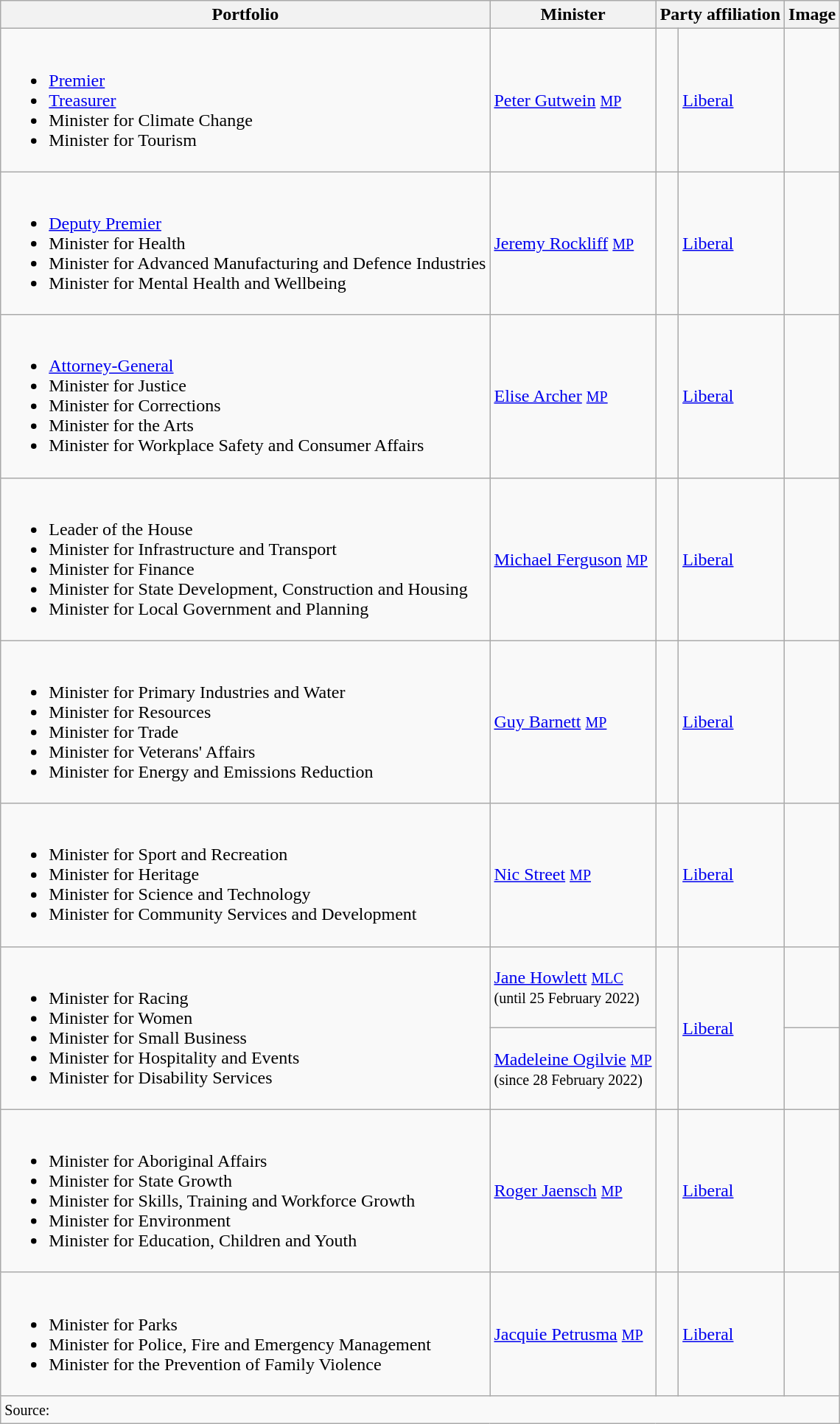<table class="wikitable">
<tr>
<th>Portfolio</th>
<th>Minister</th>
<th colspan=2>Party affiliation</th>
<th>Image</th>
</tr>
<tr>
<td><br><ul><li><a href='#'>Premier</a></li><li><a href='#'>Treasurer</a></li><li>Minister for Climate Change</li><li>Minister for Tourism</li></ul></td>
<td><a href='#'>Peter Gutwein</a> <small><a href='#'>MP</a></small></td>
<td> </td>
<td><a href='#'>Liberal</a></td>
<td></td>
</tr>
<tr>
<td><br><ul><li><a href='#'>Deputy Premier</a></li><li>Minister for Health</li><li>Minister for Advanced Manufacturing and Defence Industries</li><li>Minister for Mental Health and Wellbeing</li></ul></td>
<td><a href='#'>Jeremy Rockliff</a> <small><a href='#'>MP</a></small></td>
<td> </td>
<td><a href='#'>Liberal</a></td>
<td></td>
</tr>
<tr>
<td><br><ul><li><a href='#'>Attorney-General</a></li><li>Minister for Justice</li><li>Minister for Corrections</li><li>Minister for the Arts</li><li>Minister for Workplace Safety and Consumer Affairs</li></ul></td>
<td><a href='#'>Elise Archer</a> <small><a href='#'>MP</a></small></td>
<td> </td>
<td><a href='#'>Liberal</a></td>
<td></td>
</tr>
<tr>
<td><br><ul><li>Leader of the House</li><li>Minister for Infrastructure and Transport</li><li>Minister for Finance</li><li>Minister for State Development, Construction and Housing</li><li>Minister for Local Government and Planning</li></ul></td>
<td><a href='#'>Michael Ferguson</a> <small><a href='#'>MP</a></small></td>
<td> </td>
<td><a href='#'>Liberal</a></td>
<td></td>
</tr>
<tr>
<td><br><ul><li>Minister for Primary Industries and Water</li><li>Minister for Resources</li><li>Minister for Trade</li><li>Minister for Veterans' Affairs</li><li>Minister for Energy and Emissions Reduction</li></ul></td>
<td><a href='#'>Guy Barnett</a> <small><a href='#'>MP</a></small></td>
<td> </td>
<td><a href='#'>Liberal</a></td>
<td></td>
</tr>
<tr>
<td><br><ul><li>Minister for Sport and Recreation</li><li>Minister for Heritage</li><li>Minister for Science and Technology</li><li>Minister for Community Services and Development</li></ul></td>
<td><a href='#'>Nic Street</a> <small><a href='#'>MP</a></small></td>
<td> </td>
<td><a href='#'>Liberal</a></td>
<td></td>
</tr>
<tr>
<td rowspan=2><br><ul><li>Minister for Racing</li><li>Minister for Women</li><li>Minister for Small Business</li><li>Minister for Hospitality and Events</li><li>Minister for Disability Services</li></ul></td>
<td><a href='#'>Jane Howlett</a> <small><a href='#'>MLC</a></small><br><small>(until 25 February 2022)</small></td>
<td rowspan=2 > </td>
<td rowspan=2><a href='#'>Liberal</a></td>
<td></td>
</tr>
<tr>
<td><a href='#'>Madeleine Ogilvie</a> <small><a href='#'>MP</a></small><br><small>(since 28 February 2022)</small></td>
<td></td>
</tr>
<tr>
<td><br><ul><li>Minister for Aboriginal Affairs</li><li>Minister for State Growth</li><li>Minister for Skills, Training and Workforce Growth</li><li>Minister for Environment</li><li>Minister for Education, Children and Youth</li></ul></td>
<td><a href='#'>Roger Jaensch</a> <small><a href='#'>MP</a></small></td>
<td> </td>
<td><a href='#'>Liberal</a></td>
<td></td>
</tr>
<tr>
<td><br><ul><li>Minister for Parks</li><li>Minister for Police, Fire and Emergency Management</li><li>Minister for the Prevention of Family Violence</li></ul></td>
<td><a href='#'>Jacquie Petrusma</a> <small><a href='#'>MP</a></small></td>
<td> </td>
<td><a href='#'>Liberal</a></td>
<td></td>
</tr>
<tr>
<td colspan="7" align="left"><small>Source: </small></td>
</tr>
</table>
